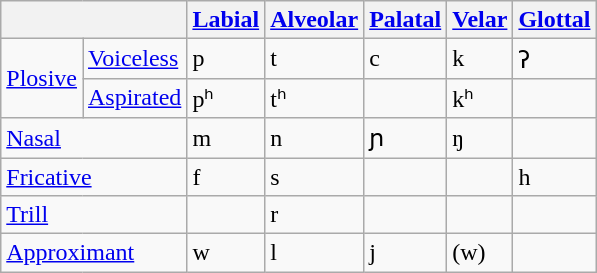<table class="wikitable">
<tr>
<th colspan="2"></th>
<th><a href='#'>Labial</a></th>
<th><a href='#'>Alveolar</a></th>
<th><a href='#'>Palatal</a></th>
<th><a href='#'>Velar</a></th>
<th><a href='#'>Glottal</a></th>
</tr>
<tr>
<td rowspan="2"><a href='#'>Plosive</a></td>
<td><a href='#'>Voiceless</a></td>
<td>p</td>
<td>t</td>
<td>c</td>
<td>k</td>
<td>ʔ</td>
</tr>
<tr>
<td><a href='#'>Aspirated</a></td>
<td>pʰ</td>
<td>tʰ</td>
<td></td>
<td>kʰ</td>
<td></td>
</tr>
<tr>
<td colspan="2"><a href='#'>Nasal</a></td>
<td>m</td>
<td>n</td>
<td>ɲ</td>
<td>ŋ</td>
<td></td>
</tr>
<tr>
<td colspan="2"><a href='#'>Fricative</a></td>
<td>f</td>
<td>s</td>
<td></td>
<td></td>
<td>h</td>
</tr>
<tr>
<td colspan="2"><a href='#'>Trill</a></td>
<td></td>
<td>r</td>
<td></td>
<td></td>
<td></td>
</tr>
<tr>
<td colspan="2"><a href='#'>Approximant</a></td>
<td>w</td>
<td>l</td>
<td>j</td>
<td>(w)</td>
<td></td>
</tr>
</table>
